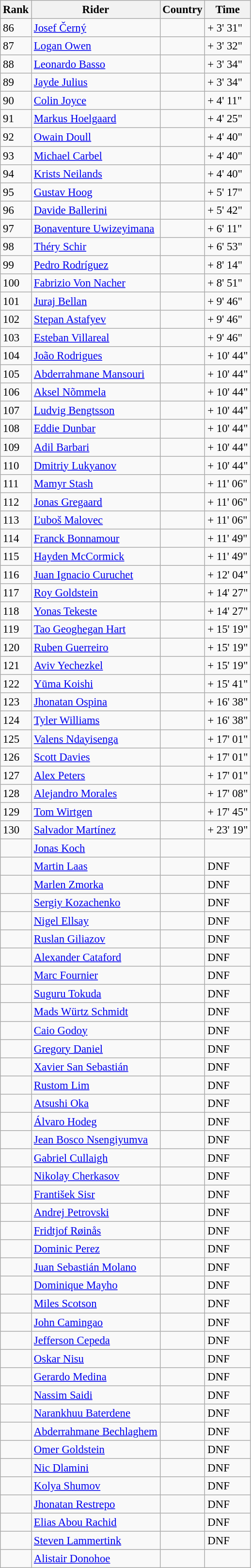<table class="wikitable" style="font-size:95%; text-align:left;">
<tr>
<th>Rank</th>
<th>Rider</th>
<th>Country</th>
<th>Time</th>
</tr>
<tr>
<td>86</td>
<td><a href='#'>Josef Černý</a></td>
<td></td>
<td>+ 3' 31"</td>
</tr>
<tr>
<td>87</td>
<td><a href='#'>Logan Owen</a></td>
<td></td>
<td>+ 3' 32"</td>
</tr>
<tr>
<td>88</td>
<td><a href='#'>Leonardo Basso</a></td>
<td></td>
<td>+ 3' 34"</td>
</tr>
<tr>
<td>89</td>
<td><a href='#'>Jayde Julius</a></td>
<td></td>
<td>+ 3' 34"</td>
</tr>
<tr>
<td>90</td>
<td><a href='#'>Colin Joyce</a></td>
<td></td>
<td>+ 4' 11"</td>
</tr>
<tr>
<td>91</td>
<td><a href='#'>Markus Hoelgaard</a></td>
<td></td>
<td>+ 4' 25"</td>
</tr>
<tr>
<td>92</td>
<td><a href='#'>Owain Doull</a></td>
<td></td>
<td>+ 4' 40"</td>
</tr>
<tr>
<td>93</td>
<td><a href='#'>Michael Carbel</a></td>
<td></td>
<td>+ 4' 40"</td>
</tr>
<tr>
<td>94</td>
<td><a href='#'>Krists Neilands</a></td>
<td></td>
<td>+ 4' 40"</td>
</tr>
<tr>
<td>95</td>
<td><a href='#'>Gustav Hoog</a></td>
<td></td>
<td>+ 5' 17"</td>
</tr>
<tr>
<td>96</td>
<td><a href='#'>Davide Ballerini</a></td>
<td></td>
<td>+ 5' 42"</td>
</tr>
<tr>
<td>97</td>
<td><a href='#'>Bonaventure Uwizeyimana</a></td>
<td></td>
<td>+ 6' 11"</td>
</tr>
<tr>
<td>98</td>
<td><a href='#'>Théry Schir</a></td>
<td></td>
<td>+ 6' 53"</td>
</tr>
<tr>
<td>99</td>
<td><a href='#'>Pedro Rodríguez</a></td>
<td></td>
<td>+ 8' 14"</td>
</tr>
<tr>
<td>100</td>
<td><a href='#'>Fabrizio Von Nacher</a></td>
<td></td>
<td>+ 8' 51"</td>
</tr>
<tr>
<td>101</td>
<td><a href='#'>Juraj Bellan</a></td>
<td></td>
<td>+ 9' 46"</td>
</tr>
<tr>
<td>102</td>
<td><a href='#'>Stepan Astafyev</a></td>
<td></td>
<td>+ 9' 46"</td>
</tr>
<tr>
<td>103</td>
<td><a href='#'>Esteban Villareal</a></td>
<td></td>
<td>+ 9' 46"</td>
</tr>
<tr>
<td>104</td>
<td><a href='#'>João Rodrigues</a></td>
<td></td>
<td>+ 10' 44"</td>
</tr>
<tr>
<td>105</td>
<td><a href='#'>Abderrahmane Mansouri</a></td>
<td></td>
<td>+ 10' 44"</td>
</tr>
<tr>
<td>106</td>
<td><a href='#'>Aksel Nõmmela</a></td>
<td></td>
<td>+ 10' 44"</td>
</tr>
<tr>
<td>107</td>
<td><a href='#'>Ludvig Bengtsson</a></td>
<td></td>
<td>+ 10' 44"</td>
</tr>
<tr>
<td>108</td>
<td><a href='#'>Eddie Dunbar</a></td>
<td></td>
<td>+ 10' 44"</td>
</tr>
<tr>
<td>109</td>
<td><a href='#'>Adil Barbari</a></td>
<td></td>
<td>+ 10' 44"</td>
</tr>
<tr>
<td>110</td>
<td><a href='#'>Dmitriy Lukyanov</a></td>
<td></td>
<td>+ 10' 44"</td>
</tr>
<tr>
<td>111</td>
<td><a href='#'>Mamyr Stash</a></td>
<td></td>
<td>+ 11' 06"</td>
</tr>
<tr>
<td>112</td>
<td><a href='#'>Jonas Gregaard</a></td>
<td></td>
<td>+ 11' 06"</td>
</tr>
<tr>
<td>113</td>
<td><a href='#'>Ľuboš Malovec</a></td>
<td></td>
<td>+ 11' 06"</td>
</tr>
<tr>
<td>114</td>
<td><a href='#'>Franck Bonnamour</a></td>
<td></td>
<td>+ 11' 49"</td>
</tr>
<tr>
<td>115</td>
<td><a href='#'>Hayden McCormick</a></td>
<td></td>
<td>+ 11' 49"</td>
</tr>
<tr>
<td>116</td>
<td><a href='#'>Juan Ignacio Curuchet</a></td>
<td></td>
<td>+ 12' 04"</td>
</tr>
<tr>
<td>117</td>
<td><a href='#'>Roy Goldstein</a></td>
<td></td>
<td>+ 14' 27"</td>
</tr>
<tr>
<td>118</td>
<td><a href='#'>Yonas Tekeste</a></td>
<td></td>
<td>+ 14' 27"</td>
</tr>
<tr>
<td>119</td>
<td><a href='#'>Tao Geoghegan Hart</a></td>
<td></td>
<td>+ 15' 19"</td>
</tr>
<tr>
<td>120</td>
<td><a href='#'>Ruben Guerreiro</a></td>
<td></td>
<td>+ 15' 19"</td>
</tr>
<tr>
<td>121</td>
<td><a href='#'>Aviv Yechezkel</a></td>
<td></td>
<td>+ 15' 19"</td>
</tr>
<tr>
<td>122</td>
<td><a href='#'>Yūma Koishi</a></td>
<td></td>
<td>+ 15' 41"</td>
</tr>
<tr>
<td>123</td>
<td><a href='#'>Jhonatan Ospina</a></td>
<td></td>
<td>+ 16' 38"</td>
</tr>
<tr>
<td>124</td>
<td><a href='#'>Tyler Williams</a></td>
<td></td>
<td>+ 16' 38"</td>
</tr>
<tr>
<td>125</td>
<td><a href='#'>Valens Ndayisenga</a></td>
<td></td>
<td>+ 17' 01"</td>
</tr>
<tr>
<td>126</td>
<td><a href='#'>Scott Davies</a></td>
<td></td>
<td>+ 17' 01"</td>
</tr>
<tr>
<td>127</td>
<td><a href='#'>Alex Peters</a></td>
<td></td>
<td>+ 17' 01"</td>
</tr>
<tr>
<td>128</td>
<td><a href='#'>Alejandro Morales</a></td>
<td></td>
<td>+ 17' 08"</td>
</tr>
<tr>
<td>129</td>
<td><a href='#'>Tom Wirtgen</a></td>
<td></td>
<td>+ 17' 45"</td>
</tr>
<tr>
<td>130</td>
<td><a href='#'>Salvador Martínez</a></td>
<td></td>
<td>+ 23' 19"</td>
</tr>
<tr>
<td></td>
<td><a href='#'>Jonas Koch</a></td>
<td></td>
<td></td>
</tr>
<tr>
<td></td>
<td><a href='#'>Martin Laas</a></td>
<td></td>
<td>DNF</td>
</tr>
<tr>
<td></td>
<td><a href='#'>Marlen Zmorka</a></td>
<td></td>
<td>DNF</td>
</tr>
<tr>
<td></td>
<td><a href='#'>Sergiy Kozachenko</a></td>
<td></td>
<td>DNF</td>
</tr>
<tr>
<td></td>
<td><a href='#'>Nigel Ellsay</a></td>
<td></td>
<td>DNF</td>
</tr>
<tr>
<td></td>
<td><a href='#'>Ruslan Giliazov</a></td>
<td></td>
<td>DNF</td>
</tr>
<tr>
<td></td>
<td><a href='#'>Alexander Cataford</a></td>
<td></td>
<td>DNF</td>
</tr>
<tr>
<td></td>
<td><a href='#'>Marc Fournier</a></td>
<td></td>
<td>DNF</td>
</tr>
<tr>
<td></td>
<td><a href='#'>Suguru Tokuda</a></td>
<td></td>
<td>DNF</td>
</tr>
<tr>
<td></td>
<td><a href='#'>Mads Würtz Schmidt</a></td>
<td></td>
<td>DNF</td>
</tr>
<tr>
<td></td>
<td><a href='#'>Caio Godoy</a></td>
<td></td>
<td>DNF</td>
</tr>
<tr>
<td></td>
<td><a href='#'>Gregory Daniel</a></td>
<td></td>
<td>DNF</td>
</tr>
<tr>
<td></td>
<td><a href='#'>Xavier San Sebastián</a></td>
<td></td>
<td>DNF</td>
</tr>
<tr>
<td></td>
<td><a href='#'>Rustom Lim</a></td>
<td></td>
<td>DNF</td>
</tr>
<tr>
<td></td>
<td><a href='#'>Atsushi Oka</a></td>
<td></td>
<td>DNF</td>
</tr>
<tr>
<td></td>
<td><a href='#'>Álvaro Hodeg</a></td>
<td></td>
<td>DNF</td>
</tr>
<tr>
<td></td>
<td><a href='#'>Jean Bosco Nsengiyumva</a></td>
<td></td>
<td>DNF</td>
</tr>
<tr>
<td></td>
<td><a href='#'>Gabriel Cullaigh</a></td>
<td></td>
<td>DNF</td>
</tr>
<tr>
<td></td>
<td><a href='#'>Nikolay Cherkasov</a></td>
<td></td>
<td>DNF</td>
</tr>
<tr>
<td></td>
<td><a href='#'>František Sisr</a></td>
<td></td>
<td>DNF</td>
</tr>
<tr>
<td></td>
<td><a href='#'>Andrej Petrovski</a></td>
<td></td>
<td>DNF</td>
</tr>
<tr>
<td></td>
<td><a href='#'>Fridtjof Røinås</a></td>
<td></td>
<td>DNF</td>
</tr>
<tr>
<td></td>
<td><a href='#'>Dominic Perez</a></td>
<td></td>
<td>DNF</td>
</tr>
<tr>
<td></td>
<td><a href='#'>Juan Sebastián Molano</a></td>
<td></td>
<td>DNF</td>
</tr>
<tr>
<td></td>
<td><a href='#'>Dominique Mayho</a></td>
<td></td>
<td>DNF</td>
</tr>
<tr>
<td></td>
<td><a href='#'>Miles Scotson</a></td>
<td></td>
<td>DNF</td>
</tr>
<tr>
<td></td>
<td><a href='#'>John Camingao</a></td>
<td></td>
<td>DNF</td>
</tr>
<tr>
<td></td>
<td><a href='#'>Jefferson Cepeda</a></td>
<td></td>
<td>DNF</td>
</tr>
<tr>
<td></td>
<td><a href='#'>Oskar Nisu</a></td>
<td></td>
<td>DNF</td>
</tr>
<tr>
<td></td>
<td><a href='#'>Gerardo Medina</a></td>
<td></td>
<td>DNF</td>
</tr>
<tr>
<td></td>
<td><a href='#'>Nassim Saidi</a></td>
<td></td>
<td>DNF</td>
</tr>
<tr>
<td></td>
<td><a href='#'>Narankhuu Baterdene</a></td>
<td></td>
<td>DNF</td>
</tr>
<tr>
<td></td>
<td><a href='#'>Abderrahmane Bechlaghem</a></td>
<td></td>
<td>DNF</td>
</tr>
<tr>
<td></td>
<td><a href='#'>Omer Goldstein</a></td>
<td></td>
<td>DNF</td>
</tr>
<tr>
<td></td>
<td><a href='#'>Nic Dlamini</a></td>
<td></td>
<td>DNF</td>
</tr>
<tr>
<td></td>
<td><a href='#'>Kolya Shumov</a></td>
<td></td>
<td>DNF</td>
</tr>
<tr>
<td></td>
<td><a href='#'>Jhonatan Restrepo</a></td>
<td></td>
<td>DNF</td>
</tr>
<tr>
<td></td>
<td><a href='#'>Elias Abou Rachid</a></td>
<td></td>
<td>DNF</td>
</tr>
<tr>
<td></td>
<td><a href='#'>Steven Lammertink</a></td>
<td></td>
<td>DNF</td>
</tr>
<tr>
<td></td>
<td><a href='#'>Alistair Donohoe</a></td>
<td></td>
<td></td>
</tr>
</table>
